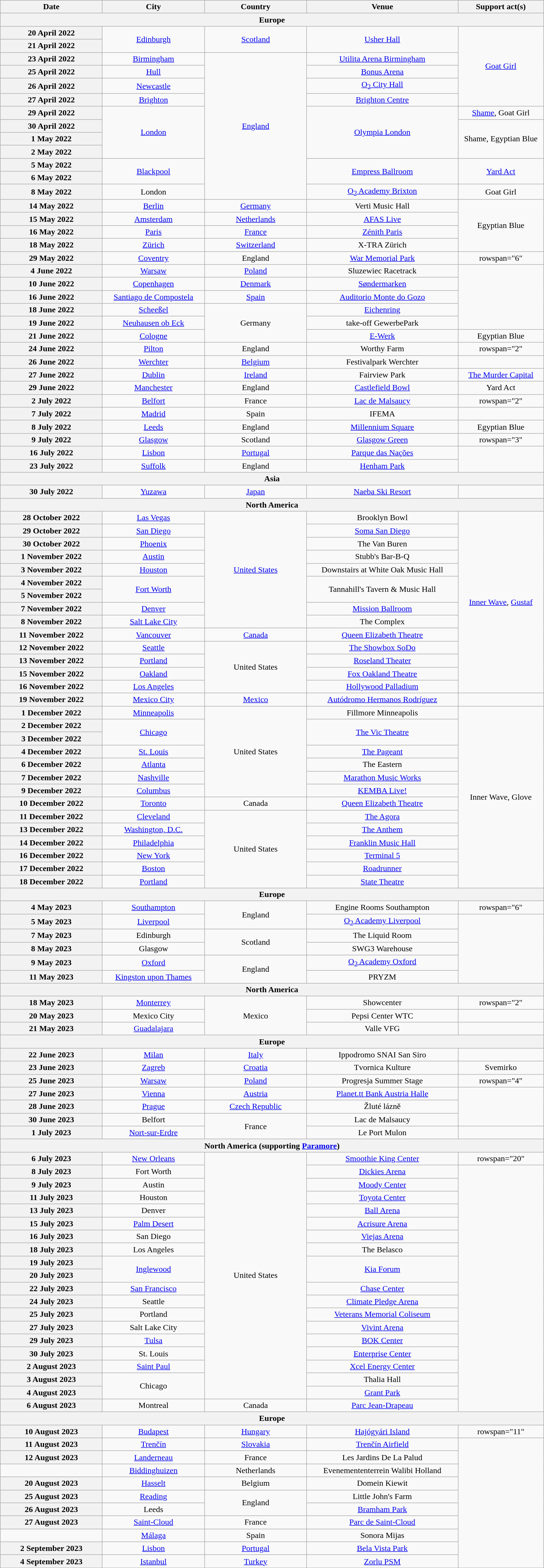<table class="wikitable plainrowheaders" style="text-align:center;">
<tr>
<th scope="col" style="width:12em;">Date</th>
<th scope="col" style="width:12em;">City</th>
<th scope="col" style="width:12em;">Country</th>
<th scope="col" style="width:18em;">Venue</th>
<th scope="col" style="width:10em;">Support act(s)</th>
</tr>
<tr>
<th colspan="5">Europe</th>
</tr>
<tr>
<th scope="row">20 April 2022</th>
<td rowspan="2"><a href='#'>Edinburgh</a></td>
<td rowspan="2"><a href='#'>Scotland</a></td>
<td rowspan="2"><a href='#'>Usher Hall</a></td>
<td rowspan="6"><a href='#'>Goat Girl</a></td>
</tr>
<tr>
<th scope="row">21 April 2022</th>
</tr>
<tr>
<th scope="row">23 April 2022</th>
<td><a href='#'>Birmingham</a></td>
<td rowspan="11"><a href='#'>England</a></td>
<td><a href='#'>Utilita Arena Birmingham</a></td>
</tr>
<tr>
<th scope="row">25 April 2022</th>
<td><a href='#'>Hull</a></td>
<td><a href='#'>Bonus Arena</a></td>
</tr>
<tr>
<th scope="row">26 April 2022</th>
<td><a href='#'>Newcastle</a></td>
<td><a href='#'>O<sub>2</sub> City Hall</a></td>
</tr>
<tr>
<th scope="row">27 April 2022</th>
<td><a href='#'>Brighton</a></td>
<td><a href='#'>Brighton Centre</a></td>
</tr>
<tr>
<th scope="row">29 April 2022</th>
<td rowspan="4"><a href='#'>London</a></td>
<td rowspan="4"><a href='#'>Olympia London</a></td>
<td><a href='#'>Shame</a>, Goat Girl</td>
</tr>
<tr>
<th scope="row">30 April 2022</th>
<td rowspan="3">Shame, Egyptian Blue</td>
</tr>
<tr>
<th scope="row">1 May 2022</th>
</tr>
<tr>
<th scope="row">2 May 2022</th>
</tr>
<tr>
<th scope="row">5 May 2022</th>
<td rowspan="2"><a href='#'>Blackpool</a></td>
<td rowspan="2"><a href='#'>Empress Ballroom</a></td>
<td rowspan="2"><a href='#'>Yard Act</a></td>
</tr>
<tr>
<th scope="row">6 May 2022</th>
</tr>
<tr>
<th scope="row">8 May 2022</th>
<td>London</td>
<td><a href='#'>O<sub>2</sub> Academy Brixton</a></td>
<td>Goat Girl</td>
</tr>
<tr>
<th scope="row">14 May 2022</th>
<td><a href='#'>Berlin</a></td>
<td><a href='#'>Germany</a></td>
<td>Verti Music Hall</td>
<td rowspan="4">Egyptian Blue</td>
</tr>
<tr>
<th scope="row">15 May 2022</th>
<td><a href='#'>Amsterdam</a></td>
<td><a href='#'>Netherlands</a></td>
<td><a href='#'>AFAS Live</a></td>
</tr>
<tr>
<th scope="row">16 May 2022</th>
<td><a href='#'>Paris</a></td>
<td><a href='#'>France</a></td>
<td><a href='#'>Zénith Paris</a></td>
</tr>
<tr>
<th scope="row">18 May 2022</th>
<td><a href='#'>Zürich</a></td>
<td><a href='#'>Switzerland</a></td>
<td>X-TRA Zürich</td>
</tr>
<tr>
<th scope="row">29 May 2022</th>
<td><a href='#'>Coventry</a></td>
<td>England</td>
<td><a href='#'>War Memorial Park</a></td>
<td>rowspan="6" </td>
</tr>
<tr>
<th scope="row">4 June 2022</th>
<td><a href='#'>Warsaw</a></td>
<td><a href='#'>Poland</a></td>
<td>Sluzewiec Racetrack</td>
</tr>
<tr>
<th scope="row">10 June 2022</th>
<td><a href='#'>Copenhagen</a></td>
<td><a href='#'>Denmark</a></td>
<td><a href='#'>Søndermarken</a></td>
</tr>
<tr>
<th scope="row">16 June 2022</th>
<td><a href='#'>Santiago de Compostela</a></td>
<td><a href='#'>Spain</a></td>
<td><a href='#'>Auditorio Monte do Gozo</a></td>
</tr>
<tr>
<th scope="row">18 June 2022</th>
<td><a href='#'>Scheeßel</a></td>
<td rowspan="3">Germany</td>
<td><a href='#'>Eichenring</a></td>
</tr>
<tr>
<th scope="row">19 June 2022</th>
<td><a href='#'>Neuhausen ob Eck</a></td>
<td>take-off GewerbePark</td>
</tr>
<tr>
<th scope="row">21 June 2022</th>
<td><a href='#'>Cologne</a></td>
<td><a href='#'>E-Werk</a></td>
<td>Egyptian Blue</td>
</tr>
<tr>
<th scope="row">24 June 2022</th>
<td><a href='#'>Pilton</a></td>
<td>England</td>
<td>Worthy Farm</td>
<td>rowspan="2" </td>
</tr>
<tr>
<th scope="row">26 June 2022</th>
<td><a href='#'>Werchter</a></td>
<td><a href='#'>Belgium</a></td>
<td>Festivalpark Werchter</td>
</tr>
<tr>
<th scope="row">27 June 2022</th>
<td><a href='#'>Dublin</a></td>
<td><a href='#'>Ireland</a></td>
<td>Fairview Park</td>
<td><a href='#'>The Murder Capital</a></td>
</tr>
<tr>
<th scope="row">29 June 2022</th>
<td><a href='#'>Manchester</a></td>
<td>England</td>
<td><a href='#'>Castlefield Bowl</a></td>
<td>Yard Act</td>
</tr>
<tr>
<th scope="row">2 July 2022</th>
<td><a href='#'>Belfort</a></td>
<td>France</td>
<td><a href='#'>Lac de Malsaucy</a></td>
<td>rowspan="2" </td>
</tr>
<tr>
<th scope="row">7 July 2022</th>
<td><a href='#'>Madrid</a></td>
<td>Spain</td>
<td>IFEMA</td>
</tr>
<tr>
<th scope="row">8 July 2022</th>
<td><a href='#'>Leeds</a></td>
<td>England</td>
<td><a href='#'>Millennium Square</a></td>
<td>Egyptian Blue</td>
</tr>
<tr>
<th scope="row">9 July 2022</th>
<td><a href='#'>Glasgow</a></td>
<td>Scotland</td>
<td><a href='#'>Glasgow Green</a></td>
<td>rowspan="3" </td>
</tr>
<tr>
<th scope="row">16 July 2022</th>
<td><a href='#'>Lisbon</a></td>
<td><a href='#'>Portugal</a></td>
<td><a href='#'>Parque das Nações</a></td>
</tr>
<tr>
<th scope="row">23 July 2022</th>
<td><a href='#'>Suffolk</a></td>
<td>England</td>
<td><a href='#'>Henham Park</a></td>
</tr>
<tr>
<th colspan="5">Asia</th>
</tr>
<tr>
<th scope="row">30 July 2022</th>
<td><a href='#'>Yuzawa</a></td>
<td><a href='#'>Japan</a></td>
<td><a href='#'>Naeba Ski Resort</a></td>
<td></td>
</tr>
<tr>
<th colspan="5">North America</th>
</tr>
<tr>
<th scope="row">28 October 2022</th>
<td><a href='#'>Las Vegas</a></td>
<td rowspan="9"><a href='#'>United States</a></td>
<td>Brooklyn Bowl</td>
<td rowspan="14"><a href='#'>Inner Wave</a>, <a href='#'>Gustaf</a></td>
</tr>
<tr>
<th scope="row">29 October 2022</th>
<td><a href='#'>San Diego</a></td>
<td><a href='#'>Soma San Diego</a></td>
</tr>
<tr>
<th scope="row">30 October 2022</th>
<td><a href='#'>Phoenix</a></td>
<td>The Van Buren</td>
</tr>
<tr>
<th scope="row">1 November 2022</th>
<td><a href='#'>Austin</a></td>
<td>Stubb's Bar-B-Q</td>
</tr>
<tr>
<th scope="row">3 November 2022</th>
<td><a href='#'>Houston</a></td>
<td>Downstairs at White Oak Music Hall</td>
</tr>
<tr>
<th scope="row">4 November 2022</th>
<td rowspan="2"><a href='#'>Fort Worth</a></td>
<td rowspan="2">Tannahill's Tavern & Music Hall</td>
</tr>
<tr>
<th scope="row">5 November 2022</th>
</tr>
<tr>
<th scope="row">7 November 2022</th>
<td><a href='#'>Denver</a></td>
<td><a href='#'>Mission Ballroom</a></td>
</tr>
<tr>
<th scope="row">8 November 2022</th>
<td><a href='#'>Salt Lake City</a></td>
<td>The Complex</td>
</tr>
<tr>
<th scope="row">11 November 2022</th>
<td><a href='#'>Vancouver</a></td>
<td><a href='#'>Canada</a></td>
<td><a href='#'>Queen Elizabeth Theatre</a></td>
</tr>
<tr>
<th scope="row">12 November 2022</th>
<td><a href='#'>Seattle</a></td>
<td rowspan="4">United States</td>
<td><a href='#'>The Showbox SoDo</a></td>
</tr>
<tr>
<th scope="row">13 November 2022</th>
<td><a href='#'>Portland</a></td>
<td><a href='#'>Roseland Theater</a></td>
</tr>
<tr>
<th scope="row">15 November 2022</th>
<td><a href='#'>Oakland</a></td>
<td><a href='#'>Fox Oakland Theatre</a></td>
</tr>
<tr>
<th scope="row">16 November 2022</th>
<td><a href='#'>Los Angeles</a></td>
<td><a href='#'>Hollywood Palladium</a></td>
</tr>
<tr>
<th scope="row">19 November 2022</th>
<td><a href='#'>Mexico City</a></td>
<td><a href='#'>Mexico</a></td>
<td><a href='#'>Autódromo Hermanos Rodríguez</a></td>
<td></td>
</tr>
<tr>
<th scope="row">1 December 2022</th>
<td><a href='#'>Minneapolis</a></td>
<td rowspan="7">United States</td>
<td>Fillmore Minneapolis</td>
<td rowspan="14">Inner Wave, Glove</td>
</tr>
<tr>
<th scope="row">2 December 2022</th>
<td rowspan="2"><a href='#'>Chicago</a></td>
<td rowspan="2"><a href='#'>The Vic Theatre</a></td>
</tr>
<tr>
<th scope="row">3 December 2022</th>
</tr>
<tr>
<th scope="row">4 December 2022</th>
<td><a href='#'>St. Louis</a></td>
<td><a href='#'>The Pageant</a></td>
</tr>
<tr>
<th scope="row">6 December 2022</th>
<td><a href='#'>Atlanta</a></td>
<td>The Eastern</td>
</tr>
<tr>
<th scope="row">7 December 2022</th>
<td><a href='#'>Nashville</a></td>
<td><a href='#'>Marathon Music Works</a></td>
</tr>
<tr>
<th scope="row">9 December 2022</th>
<td><a href='#'>Columbus</a></td>
<td><a href='#'>KEMBA Live!</a></td>
</tr>
<tr>
<th scope="row">10 December 2022</th>
<td><a href='#'>Toronto</a></td>
<td>Canada</td>
<td><a href='#'>Queen Elizabeth Theatre</a></td>
</tr>
<tr>
<th scope="row">11 December 2022</th>
<td><a href='#'>Cleveland</a></td>
<td rowspan="6">United States</td>
<td><a href='#'>The Agora</a></td>
</tr>
<tr>
<th scope="row">13 December 2022</th>
<td><a href='#'>Washington, D.C.</a></td>
<td><a href='#'>The Anthem</a></td>
</tr>
<tr>
<th scope="row">14 December 2022</th>
<td><a href='#'>Philadelphia</a></td>
<td><a href='#'>Franklin Music Hall</a></td>
</tr>
<tr>
<th scope="row">16 December 2022</th>
<td><a href='#'>New York</a></td>
<td><a href='#'>Terminal 5</a></td>
</tr>
<tr>
<th scope="row">17 December 2022</th>
<td><a href='#'>Boston</a></td>
<td><a href='#'>Roadrunner</a></td>
</tr>
<tr>
<th scope="row">18 December 2022</th>
<td><a href='#'>Portland</a></td>
<td><a href='#'>State Theatre</a></td>
</tr>
<tr>
<th colspan="5">Europe</th>
</tr>
<tr>
<th scope="row">4 May 2023</th>
<td><a href='#'>Southampton</a></td>
<td rowspan="2">England</td>
<td>Engine Rooms Southampton</td>
<td>rowspan="6" </td>
</tr>
<tr>
<th scope="row">5 May 2023</th>
<td><a href='#'>Liverpool</a></td>
<td><a href='#'>O<sub>2</sub> Academy Liverpool</a></td>
</tr>
<tr>
<th scope="row">7 May 2023</th>
<td>Edinburgh</td>
<td rowspan="2">Scotland</td>
<td>The Liquid Room</td>
</tr>
<tr>
<th scope="row">8 May 2023</th>
<td>Glasgow</td>
<td>SWG3 Warehouse</td>
</tr>
<tr>
<th scope="row">9 May 2023</th>
<td><a href='#'>Oxford</a></td>
<td rowspan="2">England</td>
<td><a href='#'>O<sub>2</sub> Academy Oxford</a></td>
</tr>
<tr>
<th scope="row">11 May 2023</th>
<td><a href='#'>Kingston upon Thames</a></td>
<td>PRYZM</td>
</tr>
<tr>
<th colspan="5">North America</th>
</tr>
<tr>
<th scope="row">18 May 2023</th>
<td><a href='#'>Monterrey</a></td>
<td rowspan="3">Mexico</td>
<td>Showcenter</td>
<td>rowspan="2" </td>
</tr>
<tr>
<th scope="row">20 May 2023</th>
<td>Mexico City</td>
<td>Pepsi Center WTC</td>
</tr>
<tr>
<th scope="row">21 May 2023</th>
<td><a href='#'>Guadalajara</a></td>
<td>Valle VFG</td>
<td></td>
</tr>
<tr>
<th colspan="5">Europe</th>
</tr>
<tr>
<th scope="row">22 June 2023</th>
<td><a href='#'>Milan</a></td>
<td><a href='#'>Italy</a></td>
<td>Ippodromo SNAI San Siro</td>
<td></td>
</tr>
<tr>
<th scope="row">23 June 2023</th>
<td><a href='#'>Zagreb</a></td>
<td><a href='#'>Croatia</a></td>
<td>Tvornica Kulture</td>
<td>Svemirko</td>
</tr>
<tr>
<th scope="row">25 June 2023</th>
<td><a href='#'>Warsaw</a></td>
<td><a href='#'>Poland</a></td>
<td>Progresja Summer Stage</td>
<td>rowspan="4" </td>
</tr>
<tr>
<th scope="row">27 June 2023</th>
<td><a href='#'>Vienna</a></td>
<td><a href='#'>Austria</a></td>
<td><a href='#'>Planet.tt Bank Austria Halle</a></td>
</tr>
<tr>
<th scope="row">28 June 2023</th>
<td><a href='#'>Prague</a></td>
<td><a href='#'>Czech Republic</a></td>
<td>Žluté lázně</td>
</tr>
<tr>
<th scope="row">30 June 2023</th>
<td>Belfort</td>
<td rowspan="2">France</td>
<td>Lac de Malsaucy</td>
</tr>
<tr>
<th scope="row">1 July 2023</th>
<td><a href='#'>Nort-sur-Erdre</a></td>
<td>Le Port Mulon</td>
<td></td>
</tr>
<tr>
<th colspan="5">North America (supporting <a href='#'>Paramore</a>)</th>
</tr>
<tr>
<th scope="row">6 July 2023</th>
<td><a href='#'>New Orleans</a></td>
<td rowspan="19">United States</td>
<td><a href='#'>Smoothie King Center</a></td>
<td>rowspan="20" </td>
</tr>
<tr>
<th scope="row">8 July 2023</th>
<td>Fort Worth</td>
<td><a href='#'>Dickies Arena</a></td>
</tr>
<tr>
<th scope="row">9 July 2023</th>
<td>Austin</td>
<td><a href='#'>Moody Center</a></td>
</tr>
<tr>
<th scope="row">11 July 2023</th>
<td>Houston</td>
<td><a href='#'>Toyota Center</a></td>
</tr>
<tr>
<th scope="row">13 July 2023</th>
<td>Denver</td>
<td><a href='#'>Ball Arena</a></td>
</tr>
<tr>
<th scope="row">15 July 2023</th>
<td><a href='#'>Palm Desert</a></td>
<td><a href='#'>Acrisure Arena</a></td>
</tr>
<tr>
<th scope="row">16 July 2023</th>
<td>San Diego</td>
<td><a href='#'>Viejas Arena</a></td>
</tr>
<tr>
<th scope="row">18 July 2023</th>
<td>Los Angeles</td>
<td>The Belasco</td>
</tr>
<tr>
<th scope="row">19 July 2023</th>
<td rowspan="2"><a href='#'>Inglewood</a></td>
<td rowspan="2"><a href='#'>Kia Forum</a></td>
</tr>
<tr>
<th scope="row">20 July 2023</th>
</tr>
<tr>
<th scope="row">22 July 2023</th>
<td><a href='#'>San Francisco</a></td>
<td><a href='#'>Chase Center</a></td>
</tr>
<tr>
<th scope="row">24 July 2023</th>
<td>Seattle</td>
<td><a href='#'>Climate Pledge Arena</a></td>
</tr>
<tr>
<th scope="row">25 July 2023</th>
<td>Portland</td>
<td><a href='#'>Veterans Memorial Coliseum</a></td>
</tr>
<tr>
<th scope="row">27 July 2023</th>
<td>Salt Lake City</td>
<td><a href='#'>Vivint Arena</a></td>
</tr>
<tr>
<th scope="row">29 July 2023</th>
<td><a href='#'>Tulsa</a></td>
<td><a href='#'>BOK Center</a></td>
</tr>
<tr>
<th scope="row">30 July 2023</th>
<td>St. Louis</td>
<td><a href='#'>Enterprise Center</a></td>
</tr>
<tr>
<th scope="row">2 August 2023</th>
<td><a href='#'>Saint Paul</a></td>
<td><a href='#'>Xcel Energy Center</a></td>
</tr>
<tr>
<th scope="row">3 August 2023</th>
<td rowspan="2">Chicago</td>
<td>Thalia Hall</td>
</tr>
<tr>
<th scope="row">4 August 2023</th>
<td><a href='#'>Grant Park</a></td>
</tr>
<tr>
<th scope="row">6 August 2023</th>
<td>Montreal</td>
<td>Canada</td>
<td><a href='#'>Parc Jean-Drapeau</a></td>
</tr>
<tr>
<th colspan="5">Europe</th>
</tr>
<tr>
<th scope="row">10 August 2023</th>
<td><a href='#'>Budapest</a></td>
<td><a href='#'>Hungary</a></td>
<td><a href='#'>Hajógyári Island</a></td>
<td>rowspan="11" </td>
</tr>
<tr>
<th scope="row">11 August 2023</th>
<td><a href='#'>Trenčín</a></td>
<td><a href='#'>Slovakia</a></td>
<td><a href='#'>Trenčín Airfield</a></td>
</tr>
<tr>
<th scope="row">12 August 2023</th>
<td><a href='#'>Landerneau</a></td>
<td>France</td>
<td>Les Jardins De La Palud</td>
</tr>
<tr>
<td></td>
<td><a href='#'>Biddinghuizen</a></td>
<td>Netherlands</td>
<td>Evenemententerrein Walibi Holland</td>
</tr>
<tr>
<th scope="row">20 August 2023</th>
<td><a href='#'>Hasselt</a></td>
<td>Belgium</td>
<td>Domein Kiewit</td>
</tr>
<tr>
<th scope="row">25 August 2023</th>
<td><a href='#'>Reading</a></td>
<td rowspan="2">England</td>
<td>Little John's Farm</td>
</tr>
<tr>
<th scope="row">26 August 2023</th>
<td>Leeds</td>
<td><a href='#'>Bramham Park</a></td>
</tr>
<tr>
<th scope="row">27 August 2023</th>
<td><a href='#'>Saint-Cloud</a></td>
<td>France</td>
<td><a href='#'>Parc de Saint-Cloud</a></td>
</tr>
<tr>
<td></td>
<td><a href='#'>Málaga</a></td>
<td>Spain</td>
<td>Sonora Mijas</td>
</tr>
<tr>
<th scope="row">2 September 2023</th>
<td><a href='#'>Lisbon</a></td>
<td><a href='#'>Portugal</a></td>
<td><a href='#'>Bela Vista Park</a></td>
</tr>
<tr>
<th scope="row">4 September 2023</th>
<td><a href='#'>Istanbul</a></td>
<td><a href='#'>Turkey</a></td>
<td><a href='#'>Zorlu PSM</a></td>
</tr>
<tr>
</tr>
</table>
